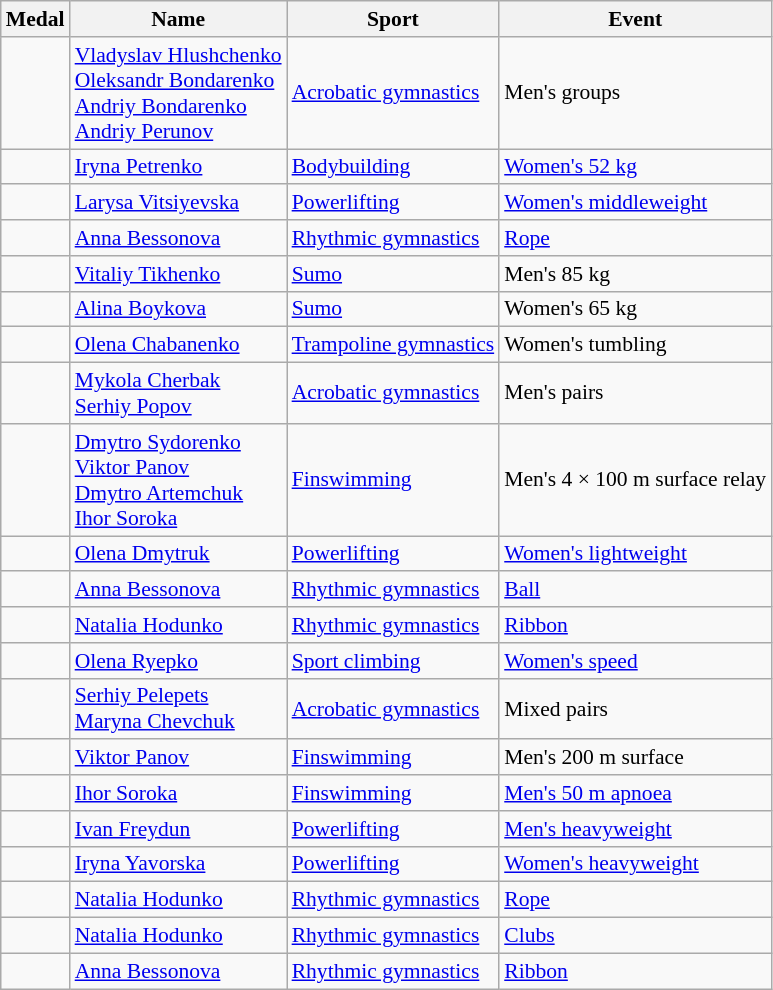<table class="wikitable sortable" style="font-size:90%">
<tr>
<th>Medal</th>
<th>Name</th>
<th>Sport</th>
<th>Event</th>
</tr>
<tr>
<td></td>
<td><a href='#'>Vladyslav Hlushchenko</a><br><a href='#'>Oleksandr Bondarenko</a><br><a href='#'>Andriy Bondarenko</a><br><a href='#'>Andriy Perunov</a></td>
<td><a href='#'>Acrobatic gymnastics</a></td>
<td>Men's groups</td>
</tr>
<tr>
<td></td>
<td><a href='#'>Iryna Petrenko</a></td>
<td><a href='#'>Bodybuilding</a></td>
<td><a href='#'>Women's 52 kg</a></td>
</tr>
<tr>
<td></td>
<td><a href='#'>Larysa Vitsiyevska</a></td>
<td><a href='#'>Powerlifting</a></td>
<td><a href='#'>Women's middleweight</a></td>
</tr>
<tr>
<td></td>
<td><a href='#'>Anna Bessonova</a></td>
<td><a href='#'>Rhythmic gymnastics</a></td>
<td><a href='#'>Rope</a></td>
</tr>
<tr>
<td></td>
<td><a href='#'>Vitaliy Tikhenko</a></td>
<td><a href='#'>Sumo</a></td>
<td>Men's 85 kg</td>
</tr>
<tr>
<td></td>
<td><a href='#'>Alina Boykova</a></td>
<td><a href='#'>Sumo</a></td>
<td>Women's 65 kg</td>
</tr>
<tr>
<td></td>
<td><a href='#'>Olena Chabanenko</a></td>
<td><a href='#'>Trampoline gymnastics</a></td>
<td>Women's tumbling</td>
</tr>
<tr>
<td></td>
<td><a href='#'>Mykola Cherbak</a><br><a href='#'>Serhiy Popov</a></td>
<td><a href='#'>Acrobatic gymnastics</a></td>
<td>Men's pairs</td>
</tr>
<tr>
<td></td>
<td><a href='#'>Dmytro Sydorenko</a><br><a href='#'>Viktor Panov</a><br><a href='#'>Dmytro Artemchuk</a><br><a href='#'>Ihor Soroka</a></td>
<td><a href='#'>Finswimming</a></td>
<td>Men's 4 × 100 m surface relay</td>
</tr>
<tr>
<td></td>
<td><a href='#'>Olena Dmytruk</a></td>
<td><a href='#'>Powerlifting</a></td>
<td><a href='#'>Women's lightweight</a></td>
</tr>
<tr>
<td></td>
<td><a href='#'>Anna Bessonova</a></td>
<td><a href='#'>Rhythmic gymnastics</a></td>
<td><a href='#'>Ball</a></td>
</tr>
<tr>
<td></td>
<td><a href='#'>Natalia Hodunko</a></td>
<td><a href='#'>Rhythmic gymnastics</a></td>
<td><a href='#'>Ribbon</a></td>
</tr>
<tr>
<td></td>
<td><a href='#'>Olena Ryepko</a></td>
<td><a href='#'>Sport climbing</a></td>
<td><a href='#'>Women's speed</a></td>
</tr>
<tr>
<td></td>
<td><a href='#'>Serhiy Pelepets</a><br><a href='#'>Maryna Chevchuk</a></td>
<td><a href='#'>Acrobatic gymnastics</a></td>
<td>Mixed pairs</td>
</tr>
<tr>
<td></td>
<td><a href='#'>Viktor Panov</a></td>
<td><a href='#'>Finswimming</a></td>
<td>Men's 200 m surface</td>
</tr>
<tr>
<td></td>
<td><a href='#'>Ihor Soroka</a></td>
<td><a href='#'>Finswimming</a></td>
<td><a href='#'>Men's 50 m apnoea</a></td>
</tr>
<tr>
<td></td>
<td><a href='#'>Ivan Freydun</a></td>
<td><a href='#'>Powerlifting</a></td>
<td><a href='#'>Men's heavyweight</a></td>
</tr>
<tr>
<td></td>
<td><a href='#'>Iryna Yavorska</a></td>
<td><a href='#'>Powerlifting</a></td>
<td><a href='#'>Women's heavyweight</a></td>
</tr>
<tr>
<td></td>
<td><a href='#'>Natalia Hodunko</a></td>
<td><a href='#'>Rhythmic gymnastics</a></td>
<td><a href='#'>Rope</a></td>
</tr>
<tr>
<td></td>
<td><a href='#'>Natalia Hodunko</a></td>
<td><a href='#'>Rhythmic gymnastics</a></td>
<td><a href='#'>Clubs</a></td>
</tr>
<tr>
<td></td>
<td><a href='#'>Anna Bessonova</a></td>
<td><a href='#'>Rhythmic gymnastics</a></td>
<td><a href='#'>Ribbon</a></td>
</tr>
</table>
